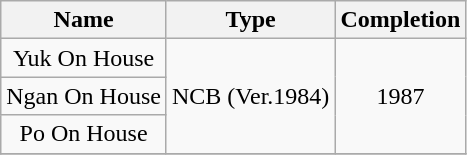<table class="wikitable" style="text-align: center">
<tr>
<th>Name</th>
<th>Type</th>
<th>Completion</th>
</tr>
<tr>
<td>Yuk On House</td>
<td rowspan="3">NCB (Ver.1984)</td>
<td rowspan="3">1987</td>
</tr>
<tr>
<td>Ngan On House</td>
</tr>
<tr>
<td>Po On House</td>
</tr>
<tr>
</tr>
</table>
